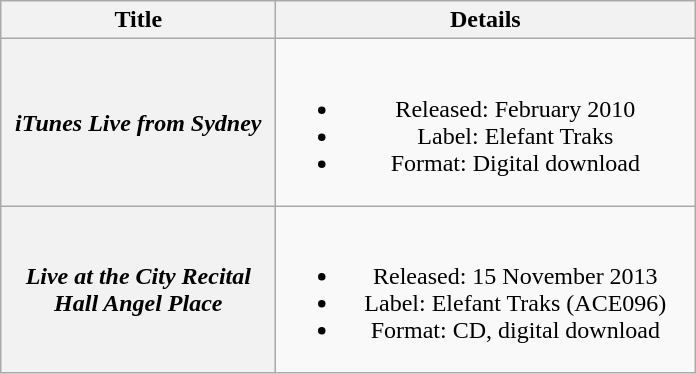<table class="wikitable plainrowheaders" style="text-align:center; border:1">
<tr>
<th scope="col" style="width:11em;">Title</th>
<th scope="col" style="width:17em;">Details</th>
</tr>
<tr>
<th scope="row"><em>iTunes Live from Sydney</em></th>
<td><br><ul><li>Released: February 2010</li><li>Label: Elefant Traks</li><li>Format: Digital download</li></ul></td>
</tr>
<tr>
<th scope="row"><em>Live at the City Recital Hall Angel Place</em></th>
<td><br><ul><li>Released: 15 November 2013</li><li>Label: Elefant Traks (ACE096)</li><li>Format: CD, digital download</li></ul></td>
</tr>
</table>
